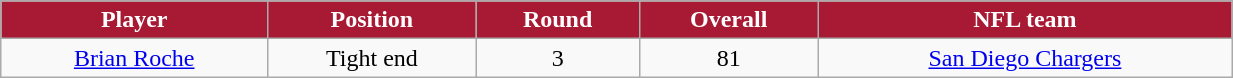<table class="wikitable" width="65%">
<tr align="center" style="background:#A81933;color:#FFFFFF;">
<td><strong>Player</strong></td>
<td><strong>Position</strong></td>
<td><strong>Round</strong></td>
<td><strong>Overall</strong></td>
<td><strong>NFL team</strong></td>
</tr>
<tr align="center" bgcolor="">
<td><a href='#'>Brian Roche</a></td>
<td>Tight end</td>
<td>3</td>
<td>81</td>
<td><a href='#'>San Diego Chargers</a></td>
</tr>
</table>
